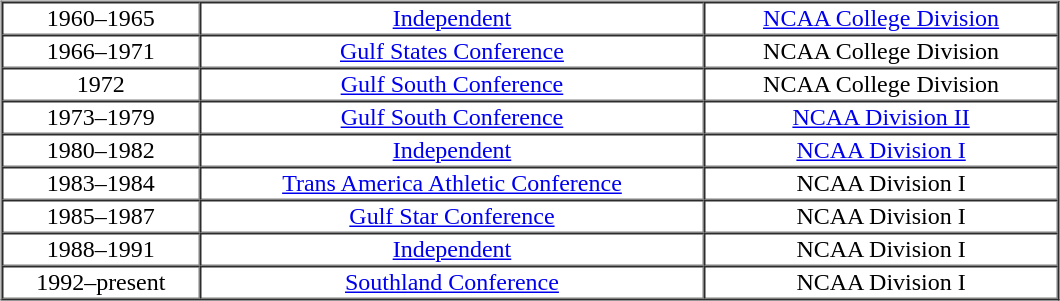<table border="0" width="73%">
<tr>
<td valign="top"><br><table cellpadding="1" border="1" cellspacing="0" width="77%">
<tr align="center">
<td>1960–1965</td>
<td><a href='#'>Independent</a></td>
<td><a href='#'>NCAA College Division</a></td>
</tr>
<tr align="center">
<td>1966–1971</td>
<td><a href='#'>Gulf States Conference</a></td>
<td>NCAA College Division</td>
</tr>
<tr align="center">
<td>1972</td>
<td><a href='#'>Gulf South Conference</a></td>
<td>NCAA College Division</td>
</tr>
<tr align="center">
<td>1973–1979</td>
<td><a href='#'>Gulf South Conference</a></td>
<td><a href='#'>NCAA Division II</a></td>
</tr>
<tr align="center">
<td>1980–1982</td>
<td><a href='#'>Independent</a></td>
<td><a href='#'>NCAA Division I</a></td>
</tr>
<tr align="center">
<td>1983–1984<br></td>
<td><a href='#'>Trans America Athletic Conference</a></td>
<td>NCAA Division I</td>
</tr>
<tr align="center">
<td>1985–1987</td>
<td><a href='#'>Gulf Star Conference</a></td>
<td>NCAA Division I</td>
</tr>
<tr align="center">
<td>1988–1991</td>
<td><a href='#'>Independent</a></td>
<td>NCAA Division I</td>
</tr>
<tr align="center">
<td>1992–present</td>
<td><a href='#'>Southland Conference</a></td>
<td>NCAA Division I</td>
</tr>
</table>
</td>
</tr>
</table>
